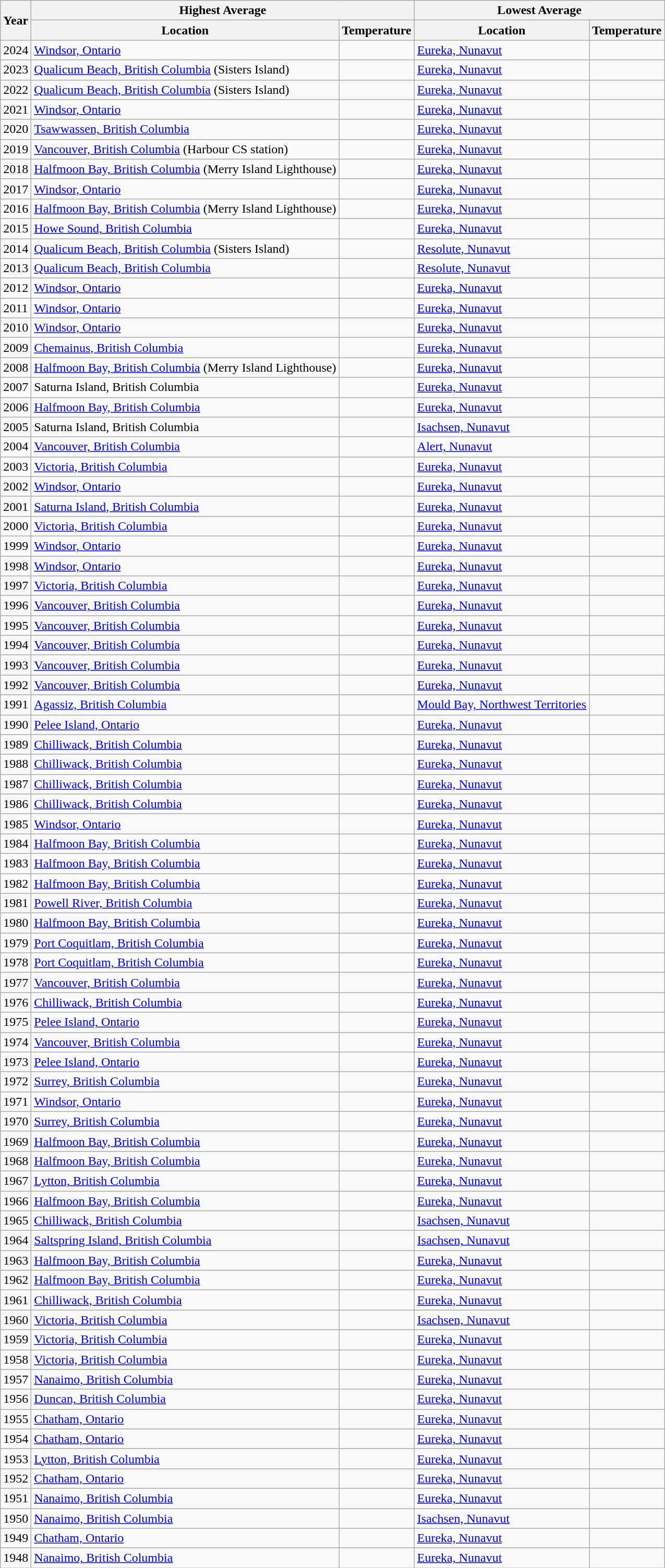<table class="wikitable sortable">
<tr>
<th rowspan="2">Year</th>
<th colspan="2">Highest Average</th>
<th colspan="2">Lowest Average</th>
</tr>
<tr>
<th>Location</th>
<th>Temperature</th>
<th>Location</th>
<th>Temperature</th>
</tr>
<tr>
<td>2024</td>
<td><a href='#'>Windsor, Ontario</a></td>
<td></td>
<td><a href='#'>Eureka, Nunavut</a></td>
<td></td>
</tr>
<tr>
<td>2023</td>
<td><a href='#'>Qualicum Beach, British Columbia</a> (Sisters Island)</td>
<td></td>
<td><a href='#'>Eureka, Nunavut</a></td>
<td></td>
</tr>
<tr>
<td>2022</td>
<td><a href='#'>Qualicum Beach, British Columbia</a> (Sisters Island)</td>
<td></td>
<td><a href='#'>Eureka, Nunavut</a></td>
<td></td>
</tr>
<tr>
<td>2021</td>
<td><a href='#'>Windsor, Ontario</a></td>
<td></td>
<td><a href='#'>Eureka, Nunavut</a></td>
<td></td>
</tr>
<tr>
<td>2020</td>
<td><a href='#'>Tsawwassen, British Columbia</a></td>
<td></td>
<td><a href='#'>Eureka, Nunavut</a></td>
<td></td>
</tr>
<tr>
<td>2019</td>
<td><a href='#'>Vancouver, British Columbia</a> (Harbour CS station)</td>
<td></td>
<td><a href='#'>Eureka, Nunavut</a></td>
<td></td>
</tr>
<tr>
<td>2018</td>
<td><a href='#'>Halfmoon Bay, British Columbia</a> (Merry Island Lighthouse)</td>
<td></td>
<td><a href='#'>Eureka, Nunavut</a></td>
<td></td>
</tr>
<tr>
<td>2017</td>
<td><a href='#'>Windsor, Ontario</a></td>
<td></td>
<td><a href='#'>Eureka, Nunavut</a></td>
<td></td>
</tr>
<tr>
<td>2016</td>
<td><a href='#'>Halfmoon Bay, British Columbia</a> (Merry Island Lighthouse)</td>
<td></td>
<td><a href='#'>Eureka, Nunavut</a></td>
<td></td>
</tr>
<tr>
<td>2015</td>
<td><a href='#'> Howe Sound, British Columbia</a></td>
<td></td>
<td><a href='#'>Eureka, Nunavut</a></td>
<td></td>
</tr>
<tr>
<td>2014</td>
<td><a href='#'>Qualicum Beach, British Columbia</a> (Sisters Island)</td>
<td></td>
<td><a href='#'>Resolute, Nunavut</a></td>
<td></td>
</tr>
<tr>
<td>2013</td>
<td><a href='#'>Qualicum Beach, British Columbia</a></td>
<td></td>
<td><a href='#'>Resolute, Nunavut</a></td>
<td></td>
</tr>
<tr>
<td>2012</td>
<td><a href='#'>Windsor, Ontario</a></td>
<td></td>
<td><a href='#'>Eureka, Nunavut</a></td>
<td></td>
</tr>
<tr>
<td>2011</td>
<td><a href='#'>Windsor, Ontario</a></td>
<td></td>
<td><a href='#'>Eureka, Nunavut</a></td>
<td></td>
</tr>
<tr>
<td>2010</td>
<td><a href='#'>Windsor, Ontario</a></td>
<td></td>
<td><a href='#'>Eureka, Nunavut</a></td>
<td></td>
</tr>
<tr>
<td>2009</td>
<td><a href='#'>Chemainus, British Columbia</a></td>
<td></td>
<td><a href='#'>Eureka, Nunavut</a></td>
<td></td>
</tr>
<tr>
<td>2008</td>
<td><a href='#'>Halfmoon Bay, British Columbia</a> (Merry Island Lighthouse)</td>
<td></td>
<td><a href='#'>Eureka, Nunavut</a></td>
<td></td>
</tr>
<tr>
<td>2007</td>
<td>Saturna Island, British Columbia</td>
<td></td>
<td><a href='#'>Eureka, Nunavut</a></td>
<td></td>
</tr>
<tr>
<td>2006</td>
<td><a href='#'>Halfmoon Bay, British Columbia</a></td>
<td></td>
<td><a href='#'>Eureka, Nunavut</a></td>
<td></td>
</tr>
<tr>
<td>2005</td>
<td>Saturna Island, British Columbia</td>
<td></td>
<td><a href='#'>Isachsen, Nunavut</a></td>
<td></td>
</tr>
<tr>
<td>2004</td>
<td><a href='#'>Vancouver, British Columbia</a></td>
<td></td>
<td><a href='#'>Alert, Nunavut</a></td>
<td></td>
</tr>
<tr>
<td>2003</td>
<td><a href='#'>Victoria, British Columbia</a></td>
<td></td>
<td><a href='#'>Eureka, Nunavut</a></td>
<td></td>
</tr>
<tr>
<td>2002</td>
<td><a href='#'>Windsor, Ontario</a></td>
<td></td>
<td><a href='#'>Eureka, Nunavut</a></td>
<td></td>
</tr>
<tr>
<td>2001</td>
<td><a href='#'>Saturna Island, British Columbia</a></td>
<td></td>
<td><a href='#'>Eureka, Nunavut</a></td>
<td></td>
</tr>
<tr>
<td>2000</td>
<td><a href='#'>Victoria, British Columbia</a></td>
<td></td>
<td><a href='#'>Eureka, Nunavut</a></td>
<td></td>
</tr>
<tr>
<td>1999</td>
<td><a href='#'>Windsor, Ontario</a></td>
<td></td>
<td><a href='#'>Eureka, Nunavut</a></td>
<td></td>
</tr>
<tr>
<td>1998</td>
<td><a href='#'>Windsor, Ontario</a></td>
<td></td>
<td><a href='#'>Eureka, Nunavut</a></td>
<td></td>
</tr>
<tr>
<td>1997</td>
<td><a href='#'>Victoria, British Columbia</a></td>
<td></td>
<td><a href='#'>Eureka, Nunavut</a></td>
<td></td>
</tr>
<tr>
<td>1996</td>
<td><a href='#'>Vancouver, British Columbia</a></td>
<td></td>
<td><a href='#'>Eureka, Nunavut</a></td>
<td></td>
</tr>
<tr>
<td>1995</td>
<td><a href='#'>Vancouver, British Columbia</a></td>
<td></td>
<td><a href='#'>Eureka, Nunavut</a></td>
<td></td>
</tr>
<tr>
<td>1994</td>
<td><a href='#'>Vancouver, British Columbia</a></td>
<td></td>
<td><a href='#'>Eureka, Nunavut</a></td>
<td></td>
</tr>
<tr>
<td>1993</td>
<td><a href='#'>Vancouver, British Columbia</a></td>
<td></td>
<td><a href='#'>Eureka, Nunavut</a></td>
<td></td>
</tr>
<tr>
<td>1992</td>
<td><a href='#'>Vancouver, British Columbia</a></td>
<td></td>
<td><a href='#'>Eureka, Nunavut</a></td>
<td></td>
</tr>
<tr>
<td>1991</td>
<td><a href='#'>Agassiz, British Columbia</a></td>
<td></td>
<td><a href='#'>Mould Bay, Northwest Territories</a></td>
<td></td>
</tr>
<tr>
<td>1990</td>
<td><a href='#'>Pelee Island, Ontario</a></td>
<td></td>
<td><a href='#'>Eureka, Nunavut</a></td>
<td></td>
</tr>
<tr>
<td>1989</td>
<td><a href='#'>Chilliwack, British Columbia</a></td>
<td></td>
<td><a href='#'>Eureka, Nunavut</a></td>
<td></td>
</tr>
<tr>
<td>1988</td>
<td><a href='#'>Chilliwack, British Columbia</a></td>
<td></td>
<td><a href='#'>Eureka, Nunavut</a></td>
<td></td>
</tr>
<tr>
<td>1987</td>
<td><a href='#'>Chilliwack, British Columbia</a></td>
<td></td>
<td><a href='#'>Eureka, Nunavut</a></td>
<td></td>
</tr>
<tr>
<td>1986</td>
<td><a href='#'>Chilliwack, British Columbia</a></td>
<td></td>
<td><a href='#'>Eureka, Nunavut</a></td>
<td></td>
</tr>
<tr>
<td>1985</td>
<td><a href='#'>Windsor, Ontario</a></td>
<td></td>
<td><a href='#'>Eureka, Nunavut</a></td>
<td></td>
</tr>
<tr>
<td>1984</td>
<td><a href='#'>Halfmoon Bay, British Columbia</a></td>
<td></td>
<td><a href='#'>Eureka, Nunavut</a></td>
<td></td>
</tr>
<tr>
<td>1983</td>
<td><a href='#'>Halfmoon Bay, British Columbia</a></td>
<td></td>
<td><a href='#'>Eureka, Nunavut</a></td>
<td></td>
</tr>
<tr>
<td>1982</td>
<td><a href='#'>Halfmoon Bay, British Columbia</a></td>
<td></td>
<td><a href='#'>Eureka, Nunavut</a></td>
<td></td>
</tr>
<tr>
<td>1981</td>
<td><a href='#'>Powell River, British Columbia</a></td>
<td></td>
<td><a href='#'>Eureka, Nunavut</a></td>
<td></td>
</tr>
<tr>
<td>1980</td>
<td><a href='#'>Halfmoon Bay, British Columbia</a></td>
<td></td>
<td><a href='#'>Eureka, Nunavut</a></td>
<td></td>
</tr>
<tr>
<td>1979</td>
<td><a href='#'>Port Coquitlam, British Columbia</a></td>
<td></td>
<td><a href='#'>Eureka, Nunavut</a></td>
<td></td>
</tr>
<tr>
<td>1978</td>
<td><a href='#'>Port Coquitlam, British Columbia</a></td>
<td></td>
<td><a href='#'>Eureka, Nunavut</a></td>
<td></td>
</tr>
<tr>
<td>1977</td>
<td><a href='#'>Vancouver, British Columbia</a></td>
<td></td>
<td><a href='#'>Eureka, Nunavut</a></td>
<td></td>
</tr>
<tr>
<td>1976</td>
<td><a href='#'>Chilliwack, British Columbia</a></td>
<td></td>
<td><a href='#'>Eureka, Nunavut</a></td>
<td></td>
</tr>
<tr>
<td>1975</td>
<td><a href='#'>Pelee Island, Ontario</a></td>
<td></td>
<td><a href='#'>Eureka, Nunavut</a></td>
<td></td>
</tr>
<tr>
<td>1974</td>
<td><a href='#'>Vancouver, British Columbia</a></td>
<td></td>
<td><a href='#'>Eureka, Nunavut</a></td>
<td></td>
</tr>
<tr>
<td>1973</td>
<td><a href='#'>Pelee Island, Ontario</a></td>
<td></td>
<td><a href='#'>Eureka, Nunavut</a></td>
<td></td>
</tr>
<tr>
<td>1972</td>
<td><a href='#'>Surrey, British Columbia</a></td>
<td></td>
<td><a href='#'>Eureka, Nunavut</a></td>
<td></td>
</tr>
<tr>
<td>1971</td>
<td><a href='#'>Windsor, Ontario</a></td>
<td></td>
<td><a href='#'>Eureka, Nunavut</a></td>
<td></td>
</tr>
<tr>
<td>1970</td>
<td><a href='#'>Surrey, British Columbia</a></td>
<td></td>
<td><a href='#'>Eureka, Nunavut</a></td>
<td></td>
</tr>
<tr>
<td>1969</td>
<td><a href='#'>Halfmoon Bay, British Columbia</a></td>
<td></td>
<td><a href='#'>Eureka, Nunavut</a></td>
<td></td>
</tr>
<tr>
<td>1968</td>
<td><a href='#'>Halfmoon Bay, British Columbia</a></td>
<td></td>
<td><a href='#'>Eureka, Nunavut</a></td>
<td></td>
</tr>
<tr>
<td>1967</td>
<td><a href='#'>Lytton, British Columbia</a></td>
<td></td>
<td><a href='#'>Eureka, Nunavut</a></td>
<td></td>
</tr>
<tr>
<td>1966</td>
<td><a href='#'>Halfmoon Bay, British Columbia</a></td>
<td></td>
<td><a href='#'>Eureka, Nunavut</a></td>
<td></td>
</tr>
<tr>
<td>1965</td>
<td><a href='#'>Chilliwack, British Columbia</a></td>
<td></td>
<td><a href='#'>Isachsen, Nunavut</a></td>
<td></td>
</tr>
<tr>
<td>1964</td>
<td><a href='#'>Saltspring Island, British Columbia</a></td>
<td></td>
<td><a href='#'>Isachsen, Nunavut</a></td>
<td></td>
</tr>
<tr>
<td>1963</td>
<td><a href='#'>Halfmoon Bay, British Columbia</a></td>
<td></td>
<td><a href='#'>Eureka, Nunavut</a></td>
<td></td>
</tr>
<tr>
<td>1962</td>
<td><a href='#'>Halfmoon Bay, British Columbia</a></td>
<td></td>
<td><a href='#'>Eureka, Nunavut</a></td>
<td></td>
</tr>
<tr>
<td>1961</td>
<td><a href='#'>Chilliwack, British Columbia</a></td>
<td></td>
<td><a href='#'>Eureka, Nunavut</a></td>
<td></td>
</tr>
<tr>
<td>1960</td>
<td><a href='#'>Victoria, British Columbia</a></td>
<td></td>
<td><a href='#'>Isachsen, Nunavut</a></td>
<td></td>
</tr>
<tr>
<td>1959</td>
<td><a href='#'>Victoria, British Columbia</a></td>
<td></td>
<td><a href='#'>Eureka, Nunavut</a></td>
<td></td>
</tr>
<tr>
<td>1958</td>
<td><a href='#'>Victoria, British Columbia</a></td>
<td></td>
<td><a href='#'>Eureka, Nunavut</a></td>
<td></td>
</tr>
<tr>
<td>1957</td>
<td><a href='#'>Nanaimo, British Columbia</a></td>
<td></td>
<td><a href='#'>Eureka, Nunavut</a></td>
<td></td>
</tr>
<tr>
<td>1956</td>
<td><a href='#'>Duncan, British Columbia</a></td>
<td></td>
<td><a href='#'>Eureka, Nunavut</a></td>
<td></td>
</tr>
<tr>
<td>1955</td>
<td><a href='#'>Chatham, Ontario</a></td>
<td></td>
<td><a href='#'>Eureka, Nunavut</a></td>
<td></td>
</tr>
<tr>
<td>1954</td>
<td><a href='#'>Chatham, Ontario</a></td>
<td></td>
<td><a href='#'>Eureka, Nunavut</a></td>
<td></td>
</tr>
<tr>
<td>1953</td>
<td><a href='#'>Lytton, British Columbia</a></td>
<td></td>
<td><a href='#'>Eureka, Nunavut</a></td>
<td></td>
</tr>
<tr>
<td>1952</td>
<td><a href='#'>Chatham, Ontario</a></td>
<td></td>
<td><a href='#'>Eureka, Nunavut</a></td>
<td></td>
</tr>
<tr>
<td>1951</td>
<td><a href='#'>Nanaimo, British Columbia</a></td>
<td></td>
<td><a href='#'>Eureka, Nunavut</a></td>
<td></td>
</tr>
<tr>
<td>1950</td>
<td><a href='#'>Nanaimo, British Columbia</a></td>
<td></td>
<td><a href='#'>Isachsen, Nunavut</a></td>
<td></td>
</tr>
<tr>
<td>1949</td>
<td><a href='#'>Chatham, Ontario</a></td>
<td></td>
<td><a href='#'>Eureka, Nunavut</a></td>
<td></td>
</tr>
<tr>
<td>1948</td>
<td><a href='#'>Nanaimo, British Columbia</a></td>
<td></td>
<td><a href='#'>Eureka, Nunavut</a></td>
<td></td>
</tr>
</table>
